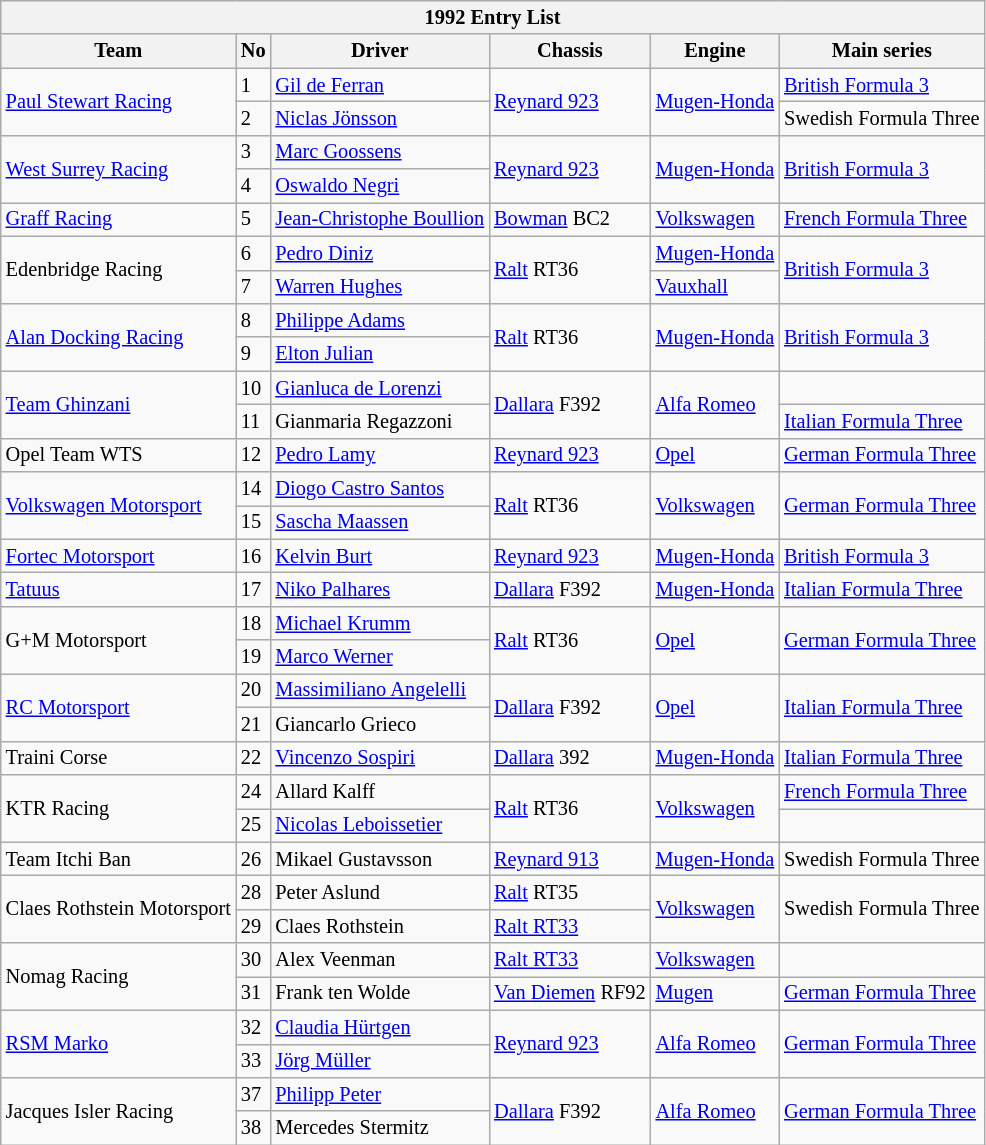<table class="wikitable" style="font-size: 85%;">
<tr>
<th colspan=7>1992 Entry List</th>
</tr>
<tr>
<th>Team</th>
<th>No</th>
<th>Driver</th>
<th>Chassis</th>
<th>Engine</th>
<th>Main series</th>
</tr>
<tr>
<td rowspan=2> <a href='#'>Paul Stewart Racing</a></td>
<td>1</td>
<td> <a href='#'>Gil de Ferran</a></td>
<td rowspan="2"><a href='#'>Reynard 923</a></td>
<td rowspan=2><a href='#'>Mugen-Honda</a></td>
<td><a href='#'>British Formula 3</a></td>
</tr>
<tr>
<td>2</td>
<td> <a href='#'>Niclas Jönsson</a></td>
<td>Swedish Formula Three</td>
</tr>
<tr>
<td rowspan=2> <a href='#'>West Surrey Racing</a></td>
<td>3</td>
<td> <a href='#'>Marc Goossens</a></td>
<td rowspan="2"><a href='#'>Reynard 923</a></td>
<td rowspan=2><a href='#'>Mugen-Honda</a></td>
<td rowspan=2><a href='#'>British Formula 3</a></td>
</tr>
<tr>
<td>4</td>
<td> <a href='#'>Oswaldo Negri</a></td>
</tr>
<tr>
<td> <a href='#'>Graff Racing</a></td>
<td>5</td>
<td> <a href='#'>Jean-Christophe Boullion</a></td>
<td><a href='#'>Bowman</a> BC2</td>
<td><a href='#'>Volkswagen</a></td>
<td><a href='#'>French Formula Three</a></td>
</tr>
<tr>
<td rowspan=2> Edenbridge Racing</td>
<td>6</td>
<td> <a href='#'>Pedro Diniz</a></td>
<td rowspan="2"><a href='#'>Ralt</a> RT36</td>
<td><a href='#'>Mugen-Honda</a></td>
<td rowspan=2><a href='#'>British Formula 3</a></td>
</tr>
<tr>
<td>7</td>
<td> <a href='#'>Warren Hughes</a></td>
<td><a href='#'>Vauxhall</a></td>
</tr>
<tr>
<td rowspan=2> <a href='#'>Alan Docking Racing</a></td>
<td>8</td>
<td> <a href='#'>Philippe Adams</a></td>
<td rowspan="2"><a href='#'>Ralt</a> RT36</td>
<td rowspan=2><a href='#'>Mugen-Honda</a></td>
<td rowspan=2><a href='#'>British Formula 3</a></td>
</tr>
<tr>
<td>9</td>
<td> <a href='#'>Elton Julian</a></td>
</tr>
<tr>
<td rowspan=2> <a href='#'>Team Ghinzani</a></td>
<td>10</td>
<td> <a href='#'>Gianluca de Lorenzi</a></td>
<td rowspan="2"><a href='#'>Dallara</a> F392</td>
<td rowspan=2><a href='#'>Alfa Romeo</a></td>
<td></td>
</tr>
<tr>
<td>11</td>
<td> Gianmaria Regazzoni</td>
<td><a href='#'>Italian Formula Three</a></td>
</tr>
<tr>
<td> Opel Team WTS</td>
<td>12</td>
<td> <a href='#'>Pedro Lamy</a></td>
<td><a href='#'>Reynard 923</a></td>
<td><a href='#'>Opel</a></td>
<td><a href='#'>German Formula Three</a></td>
</tr>
<tr>
<td rowspan=2> <a href='#'>Volkswagen Motorsport</a></td>
<td>14</td>
<td> <a href='#'>Diogo Castro Santos</a></td>
<td rowspan="2"><a href='#'>Ralt</a> RT36</td>
<td rowspan=2><a href='#'>Volkswagen</a></td>
<td rowspan=2><a href='#'>German Formula Three</a></td>
</tr>
<tr>
<td>15</td>
<td> <a href='#'>Sascha Maassen</a></td>
</tr>
<tr>
<td> <a href='#'>Fortec Motorsport</a></td>
<td>16</td>
<td> <a href='#'>Kelvin Burt</a></td>
<td><a href='#'>Reynard 923</a></td>
<td><a href='#'>Mugen-Honda</a></td>
<td><a href='#'>British Formula 3</a></td>
</tr>
<tr>
<td> <a href='#'>Tatuus</a></td>
<td>17</td>
<td> <a href='#'>Niko Palhares</a></td>
<td><a href='#'>Dallara</a> F392</td>
<td><a href='#'>Mugen-Honda</a></td>
<td><a href='#'>Italian Formula Three</a></td>
</tr>
<tr>
<td rowspan=2> G+M Motorsport</td>
<td>18</td>
<td> <a href='#'>Michael Krumm</a></td>
<td rowspan="2"><a href='#'>Ralt</a> RT36</td>
<td rowspan=2><a href='#'>Opel</a></td>
<td rowspan=2><a href='#'>German Formula Three</a></td>
</tr>
<tr>
<td>19</td>
<td> <a href='#'>Marco Werner</a></td>
</tr>
<tr>
<td rowspan=2> <a href='#'>RC Motorsport</a></td>
<td>20</td>
<td> <a href='#'>Massimiliano Angelelli</a></td>
<td rowspan="2"><a href='#'>Dallara</a> F392</td>
<td rowspan=2><a href='#'>Opel</a></td>
<td rowspan=2><a href='#'>Italian Formula Three</a></td>
</tr>
<tr>
<td>21</td>
<td> Giancarlo Grieco</td>
</tr>
<tr>
<td> Traini Corse</td>
<td>22</td>
<td> <a href='#'>Vincenzo Sospiri</a></td>
<td><a href='#'>Dallara</a> 392</td>
<td><a href='#'>Mugen-Honda</a></td>
<td><a href='#'>Italian Formula Three</a></td>
</tr>
<tr>
<td rowspan=2> KTR Racing</td>
<td>24</td>
<td> Allard Kalff</td>
<td rowspan="2"><a href='#'>Ralt</a> RT36</td>
<td rowspan=2><a href='#'>Volkswagen</a></td>
<td><a href='#'>French Formula Three</a></td>
</tr>
<tr>
<td>25</td>
<td> <a href='#'>Nicolas Leboissetier</a></td>
<td></td>
</tr>
<tr>
<td> Team Itchi Ban</td>
<td>26</td>
<td> Mikael Gustavsson</td>
<td><a href='#'>Reynard 913</a></td>
<td><a href='#'>Mugen-Honda</a></td>
<td>Swedish Formula Three</td>
</tr>
<tr>
<td rowspan=2> Claes Rothstein Motorsport</td>
<td>28</td>
<td> Peter Aslund</td>
<td><a href='#'>Ralt</a> RT35</td>
<td rowspan=2><a href='#'>Volkswagen</a></td>
<td rowspan=2>Swedish Formula Three</td>
</tr>
<tr>
<td>29</td>
<td> Claes Rothstein</td>
<td><a href='#'>Ralt RT33</a></td>
</tr>
<tr>
<td rowspan=2> Nomag Racing</td>
<td>30</td>
<td> Alex Veenman</td>
<td><a href='#'>Ralt RT33</a></td>
<td><a href='#'>Volkswagen</a></td>
<td></td>
</tr>
<tr>
<td>31</td>
<td> Frank ten Wolde</td>
<td><a href='#'>Van Diemen</a> RF92</td>
<td><a href='#'>Mugen</a></td>
<td><a href='#'>German Formula Three</a></td>
</tr>
<tr>
<td rowspan=2> <a href='#'>RSM Marko</a></td>
<td>32</td>
<td> <a href='#'>Claudia Hürtgen</a></td>
<td rowspan="2"><a href='#'>Reynard 923</a></td>
<td rowspan=2><a href='#'>Alfa Romeo</a></td>
<td rowspan=2><a href='#'>German Formula Three</a></td>
</tr>
<tr>
<td>33</td>
<td> <a href='#'>Jörg Müller</a></td>
</tr>
<tr>
<td rowspan=2> Jacques Isler Racing</td>
<td>37</td>
<td> <a href='#'>Philipp Peter</a></td>
<td rowspan="2"><a href='#'>Dallara</a> F392</td>
<td rowspan=2><a href='#'>Alfa Romeo</a></td>
<td rowspan=2><a href='#'>German Formula Three</a></td>
</tr>
<tr>
<td>38</td>
<td> Mercedes Stermitz</td>
</tr>
</table>
